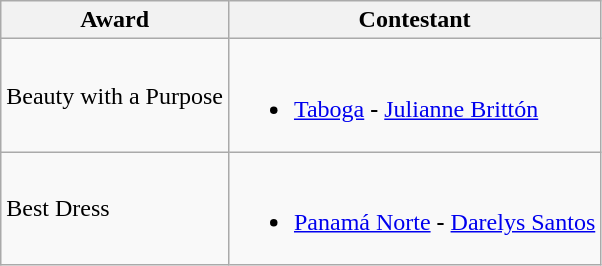<table class="wikitable">
<tr>
<th>Award</th>
<th>Contestant</th>
</tr>
<tr>
<td>Beauty with a Purpose</td>
<td><br><ul><li><a href='#'>Taboga</a><strong> - </strong><a href='#'>Julianne Brittón</a></li></ul></td>
</tr>
<tr>
<td>Best Dress</td>
<td><br><ul><li><a href='#'>Panamá Norte</a><strong> - </strong><a href='#'>Darelys Santos</a></li></ul></td>
</tr>
</table>
